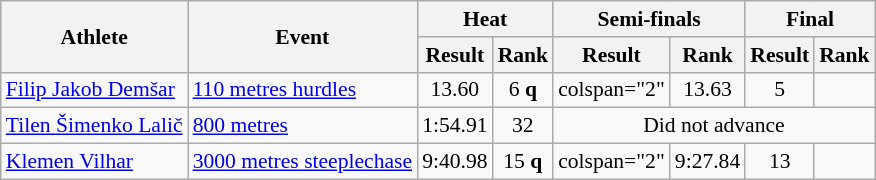<table class="wikitable" style="font-size:90%; text-align:center">
<tr>
<th rowspan="2">Athlete</th>
<th rowspan="2">Event</th>
<th colspan="2">Heat</th>
<th colspan="2">Semi-finals</th>
<th colspan="2">Final</th>
</tr>
<tr>
<th>Result</th>
<th>Rank</th>
<th>Result</th>
<th>Rank</th>
<th>Result</th>
<th>Rank</th>
</tr>
<tr>
<td align="left"><a href='#'>Filip Jakob Demšar</a></td>
<td align="left"><a href='#'>110 metres hurdles</a></td>
<td>13.60 </td>
<td>6 <strong>q</strong></td>
<td>colspan="2" </td>
<td>13.63</td>
<td>5</td>
</tr>
<tr>
<td align="left"><a href='#'>Tilen Šimenko Lalič</a></td>
<td align="left"><a href='#'>800 metres</a></td>
<td>1:54.91 </td>
<td>32</td>
<td colspan="4">Did not advance</td>
</tr>
<tr>
<td align="left"><a href='#'>Klemen Vilhar</a></td>
<td align="left"><a href='#'>3000 metres steeplechase</a></td>
<td>9:40.98</td>
<td>15 <strong>q</strong></td>
<td>colspan="2" </td>
<td>9:27.84</td>
<td>13</td>
</tr>
</table>
